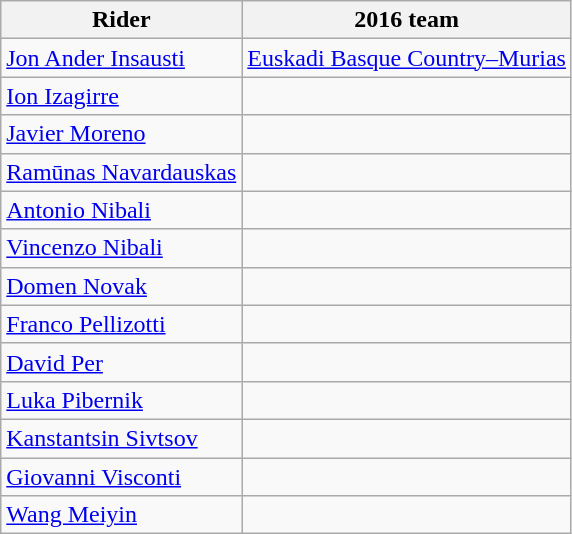<table class="wikitable">
<tr>
<th>Rider</th>
<th>2016 team</th>
</tr>
<tr>
<td><a href='#'>Jon Ander Insausti</a></td>
<td><a href='#'>Euskadi Basque Country–Murias</a></td>
</tr>
<tr>
<td><a href='#'>Ion Izagirre</a></td>
<td></td>
</tr>
<tr>
<td><a href='#'>Javier Moreno</a></td>
<td></td>
</tr>
<tr>
<td><a href='#'>Ramūnas Navardauskas</a></td>
<td></td>
</tr>
<tr>
<td><a href='#'>Antonio Nibali</a></td>
<td></td>
</tr>
<tr>
<td><a href='#'>Vincenzo Nibali</a></td>
<td></td>
</tr>
<tr>
<td><a href='#'>Domen Novak</a></td>
<td></td>
</tr>
<tr>
<td><a href='#'>Franco Pellizotti</a></td>
<td></td>
</tr>
<tr>
<td><a href='#'>David Per</a></td>
<td></td>
</tr>
<tr>
<td><a href='#'>Luka Pibernik</a></td>
<td></td>
</tr>
<tr>
<td><a href='#'>Kanstantsin Sivtsov</a></td>
<td></td>
</tr>
<tr>
<td><a href='#'>Giovanni Visconti</a></td>
<td></td>
</tr>
<tr>
<td><a href='#'>Wang Meiyin</a></td>
<td></td>
</tr>
</table>
